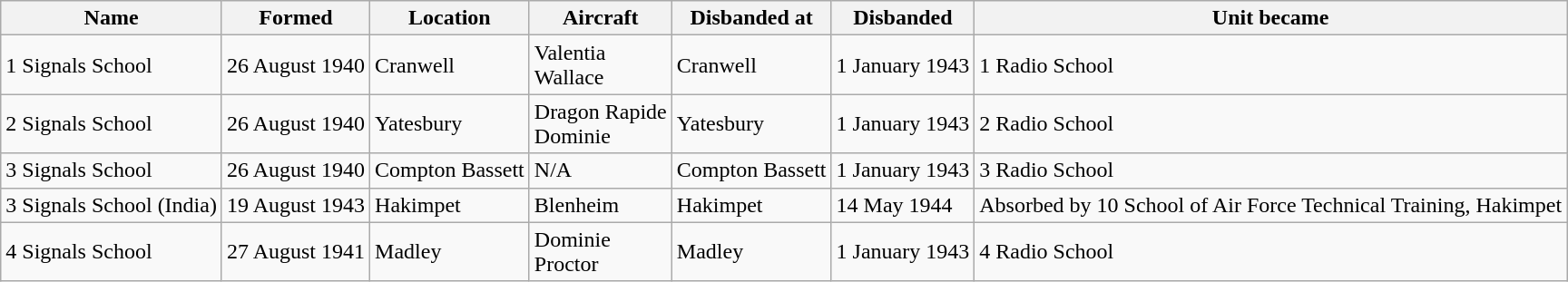<table class="wikitable">
<tr>
<th>Name</th>
<th>Formed</th>
<th>Location</th>
<th>Aircraft</th>
<th>Disbanded at</th>
<th>Disbanded</th>
<th>Unit became</th>
</tr>
<tr>
<td>1 Signals School</td>
<td>26 August 1940</td>
<td>Cranwell</td>
<td>Valentia<br>Wallace</td>
<td>Cranwell</td>
<td>1 January 1943</td>
<td>1 Radio School</td>
</tr>
<tr>
<td>2 Signals School</td>
<td>26 August 1940</td>
<td>Yatesbury</td>
<td>Dragon Rapide<br>Dominie</td>
<td>Yatesbury</td>
<td>1 January 1943</td>
<td>2 Radio School</td>
</tr>
<tr>
<td>3 Signals School</td>
<td>26 August 1940</td>
<td>Compton Bassett</td>
<td>N/A</td>
<td>Compton Bassett</td>
<td>1 January 1943</td>
<td>3 Radio School</td>
</tr>
<tr>
<td>3 Signals School (India)</td>
<td>19 August 1943</td>
<td>Hakimpet</td>
<td>Blenheim</td>
<td>Hakimpet</td>
<td>14 May 1944</td>
<td>Absorbed by 10 School of Air Force Technical Training, Hakimpet</td>
</tr>
<tr>
<td>4 Signals School</td>
<td>27 August 1941</td>
<td>Madley</td>
<td>Dominie<br>Proctor</td>
<td>Madley</td>
<td>1 January 1943</td>
<td>4 Radio School</td>
</tr>
</table>
